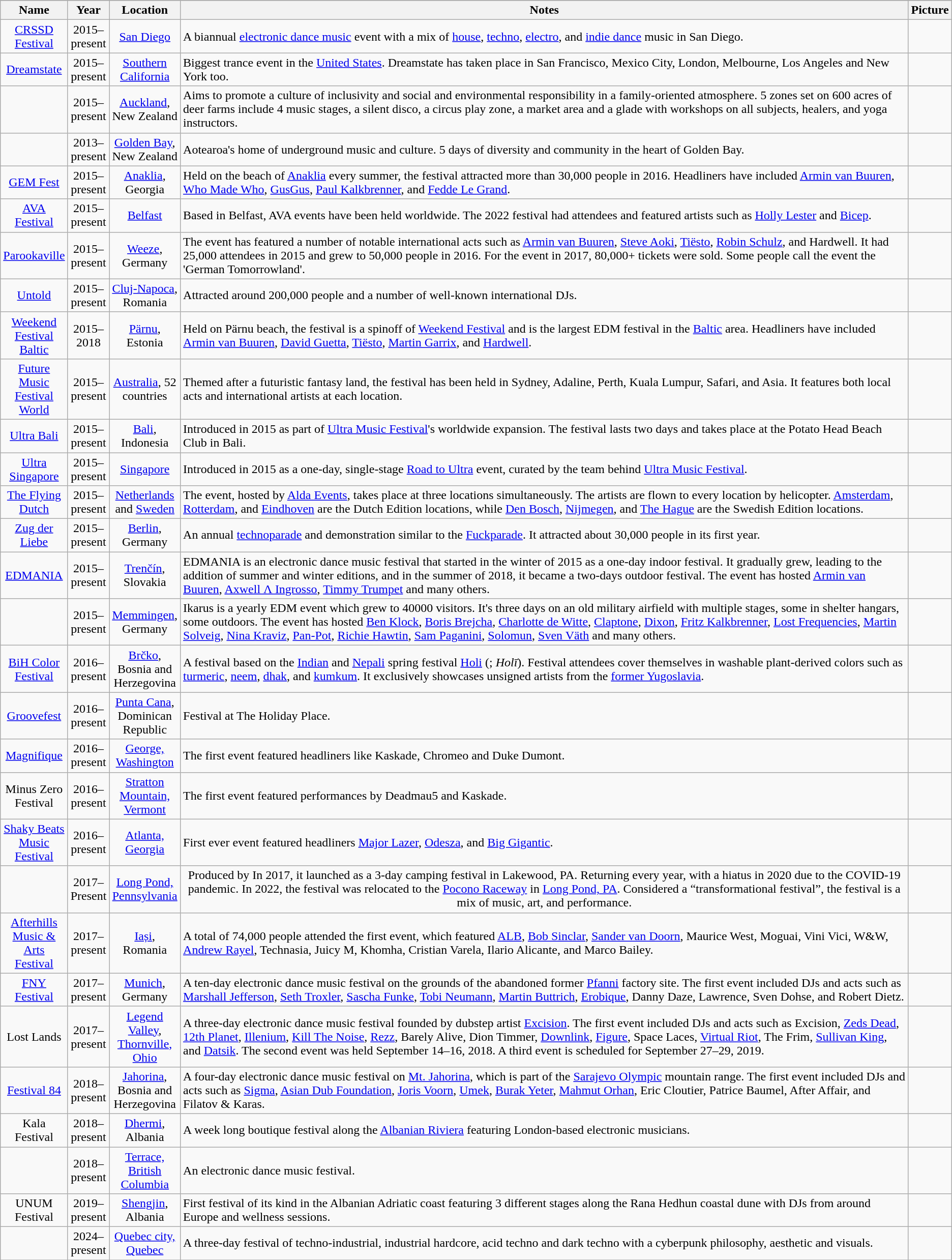<table class="sortable wikitable" style="text-align:center;font-size:100%;">
<tr style="vertical-align:bottom;">
</tr>
<tr>
<th style="width:74px;">Name</th>
<th style="width:10px;">Year</th>
<th style="width:84px;">Location</th>
<th class="unsortable">Notes</th>
<th>Picture</th>
</tr>
<tr>
<td><a href='#'>CRSSD Festival</a></td>
<td>2015–present</td>
<td><a href='#'>San Diego</a></td>
<td style="text-align:left">A biannual <a href='#'>electronic dance music</a> event with a mix of <a href='#'>house</a>, <a href='#'>techno</a>, <a href='#'>electro</a>, and <a href='#'>indie dance</a> music in San Diego.</td>
<td></td>
</tr>
<tr>
<td><a href='#'>Dreamstate</a></td>
<td>2015–present</td>
<td><a href='#'>Southern California</a></td>
<td style="text-align:left">Biggest trance event in the <a href='#'>United States</a>. Dreamstate has taken place in San Francisco, Mexico City, London, Melbourne, Los Angeles and New York too.</td>
<td></td>
</tr>
<tr>
<td></td>
<td>2015–present</td>
<td><a href='#'>Auckland</a>, New Zealand</td>
<td style="text-align:left">Aims to promote a culture of inclusivity and social and environmental responsibility in a family-oriented atmosphere. 5 zones set on 600 acres of deer farms include 4 music stages, a silent disco, a circus play zone, a market area and a glade with workshops on all subjects, healers, and yoga instructors.</td>
<td></td>
</tr>
<tr>
<td></td>
<td>2013–present</td>
<td><a href='#'>Golden Bay</a>, New Zealand</td>
<td style="text-align:left">Aotearoa's home of underground music and culture. 5 days of diversity and community in the heart of Golden Bay.</td>
<td></td>
</tr>
<tr>
<td><a href='#'>GEM Fest</a></td>
<td>2015–present</td>
<td><a href='#'>Anaklia</a>, Georgia</td>
<td style="text-align:left">Held on the beach of <a href='#'>Anaklia</a> every summer, the festival attracted more than 30,000 people in 2016. Headliners have included <a href='#'>Armin van Buuren</a>, <a href='#'>Who Made Who</a>, <a href='#'>GusGus</a>, <a href='#'>Paul Kalkbrenner</a>, and <a href='#'>Fedde Le Grand</a>.</td>
<td></td>
</tr>
<tr>
<td><a href='#'>AVA Festival</a></td>
<td>2015–present</td>
<td><a href='#'>Belfast</a></td>
<td style="text-align:left">Based in Belfast, AVA events have been held worldwide.  The 2022 festival had  attendees and featured artists such as <a href='#'>Holly Lester</a> and <a href='#'>Bicep</a>.</td>
<td></td>
</tr>
<tr>
<td><a href='#'>Parookaville</a></td>
<td>2015–present</td>
<td><a href='#'>Weeze</a>, Germany</td>
<td style="text-align:left">The event has featured a number of notable international acts such as <a href='#'>Armin van Buuren</a>, <a href='#'>Steve Aoki</a>, <a href='#'>Tiësto</a>, <a href='#'>Robin Schulz</a>, and Hardwell. It had 25,000 attendees in 2015 and grew to 50,000 people in 2016. For the event in 2017, 80,000+ tickets were sold. Some people call the event the 'German Tomorrowland'.</td>
<td></td>
</tr>
<tr>
<td><a href='#'>Untold</a></td>
<td>2015–present</td>
<td><a href='#'>Cluj-Napoca</a>, Romania</td>
<td style="text-align:left">Attracted around 200,000 people and a number of well-known international DJs.</td>
<td></td>
</tr>
<tr>
<td><a href='#'>Weekend Festival Baltic</a></td>
<td>2015–2018</td>
<td><a href='#'>Pärnu</a>, Estonia</td>
<td style="text-align:left">Held on Pärnu beach, the festival is a spinoff of <a href='#'>Weekend Festival</a> and is the largest EDM festival in the <a href='#'>Baltic</a> area. Headliners have included <a href='#'>Armin van Buuren</a>, <a href='#'>David Guetta</a>, <a href='#'>Tiësto</a>, <a href='#'>Martin Garrix</a>, and <a href='#'>Hardwell</a>.</td>
<td></td>
</tr>
<tr>
<td><a href='#'>Future Music Festival World</a></td>
<td>2015–present</td>
<td><a href='#'>Australia</a>, 52 countries</td>
<td style="text-align:left">Themed after a futuristic fantasy land, the festival has been held in Sydney, Adaline, Perth, Kuala Lumpur, Safari, and Asia. It features both local acts and international artists at each location.</td>
<td></td>
</tr>
<tr>
<td><a href='#'>Ultra Bali</a></td>
<td>2015–present</td>
<td><a href='#'>Bali</a>, Indonesia</td>
<td style="text-align:left">Introduced in 2015 as part of <a href='#'>Ultra Music Festival</a>'s worldwide expansion. The festival lasts two days and takes place at the Potato Head Beach Club in Bali.</td>
<td></td>
</tr>
<tr>
<td><a href='#'>Ultra Singapore</a></td>
<td>2015–present</td>
<td><a href='#'>Singapore</a></td>
<td style="text-align:left">Introduced in 2015 as a one-day, single-stage <a href='#'>Road to Ultra</a> event, curated by the team behind <a href='#'>Ultra Music Festival</a>.</td>
<td></td>
</tr>
<tr>
<td><a href='#'>The Flying Dutch</a></td>
<td>2015–present</td>
<td><a href='#'>Netherlands</a> and <a href='#'>Sweden</a></td>
<td style="text-align:left">The event, hosted by <a href='#'>Alda Events</a>, takes place at three locations simultaneously. The artists are flown to every location by helicopter. <a href='#'>Amsterdam</a>, <a href='#'>Rotterdam</a>, and <a href='#'>Eindhoven</a> are the Dutch Edition locations, while <a href='#'>Den Bosch</a>, <a href='#'>Nijmegen</a>, and <a href='#'>The Hague</a> are the Swedish Edition locations.</td>
<td></td>
</tr>
<tr>
<td><a href='#'>Zug der Liebe</a></td>
<td>2015–present</td>
<td><a href='#'>Berlin</a>, Germany</td>
<td style="text-align:left">An annual <a href='#'>technoparade</a> and demonstration similar to the <a href='#'>Fuckparade</a>. It attracted about 30,000 people in its first year.</td>
<td></td>
</tr>
<tr>
<td><a href='#'>EDMANIA</a></td>
<td>2015–present</td>
<td><a href='#'>Trenčín</a>, Slovakia</td>
<td style="text-align:left">EDMANIA is an electronic dance music festival that started in the winter of 2015 as a one-day indoor festival. It gradually grew, leading to the addition of summer and winter editions, and in the summer of 2018, it became a two-days outdoor festival. The event has hosted <a href='#'>Armin van Buuren</a>, <a href='#'>Axwell Λ Ingrosso</a>, <a href='#'>Timmy Trumpet</a> and many others.</td>
<td></td>
</tr>
<tr>
<td></td>
<td>2015–present</td>
<td><a href='#'>Memmingen</a>, Germany</td>
<td style="text-align:left">Ikarus is a yearly EDM event which grew to 40000 visitors. It's three days on an old military airfield with multiple stages, some in shelter hangars, some outdoors. The event has hosted <a href='#'>Ben Klock</a>, <a href='#'>Boris Brejcha</a>, <a href='#'>Charlotte de Witte</a>, <a href='#'>Claptone</a>, <a href='#'>Dixon</a>, <a href='#'>Fritz Kalkbrenner</a>, <a href='#'>Lost Frequencies</a>, <a href='#'>Martin Solveig</a>, <a href='#'>Nina Kraviz</a>, <a href='#'>Pan-Pot</a>, <a href='#'>Richie Hawtin</a>, <a href='#'>Sam Paganini</a>, <a href='#'>Solomun</a>, <a href='#'>Sven Väth</a> and many others.</td>
<td></td>
</tr>
<tr>
<td><a href='#'>BiH Color Festival</a></td>
<td>2016–present</td>
<td><a href='#'>Brčko</a>, Bosnia and Herzegovina</td>
<td style="text-align:left">A festival based on the <a href='#'>Indian</a> and <a href='#'>Nepali</a> spring festival <a href='#'>Holi</a> (;  <em>Holī</em>). Festival attendees cover themselves in washable plant-derived colors such as <a href='#'>turmeric</a>, <a href='#'>neem</a>, <a href='#'>dhak</a>, and <a href='#'>kumkum</a>. It exclusively showcases unsigned artists from the <a href='#'>former Yugoslavia</a>.</td>
<td></td>
</tr>
<tr>
<td><a href='#'>Groovefest</a></td>
<td>2016–present</td>
<td><a href='#'>Punta Cana</a>, Dominican Republic</td>
<td style="text-align:left">Festival at The Holiday Place.</td>
<td></td>
</tr>
<tr>
<td><a href='#'>Magnifique</a></td>
<td>2016– present</td>
<td><a href='#'>George, Washington</a></td>
<td style="text-align:left">The first event featured headliners like Kaskade, Chromeo and Duke Dumont.</td>
<td></td>
</tr>
<tr>
<td>Minus Zero Festival</td>
<td>2016–present</td>
<td><a href='#'>Stratton Mountain, Vermont</a></td>
<td style="text-align:left">The first event featured performances by Deadmau5 and Kaskade.</td>
<td></td>
</tr>
<tr>
<td><a href='#'>Shaky Beats Music Festival</a></td>
<td>2016–present</td>
<td><a href='#'>Atlanta, Georgia</a></td>
<td style="text-align:left">First ever event featured headliners <a href='#'>Major Lazer</a>, <a href='#'>Odesza</a>, and <a href='#'>Big Gigantic</a>.</td>
<td></td>
</tr>
<tr>
<td></td>
<td>2017–Present</td>
<td><a href='#'>Long Pond, Pennsylvania</a></td>
<td>Produced by  In 2017, it launched as a 3-day camping festival in Lakewood, PA.  Returning every year, with a hiatus in 2020 due to the COVID-19 pandemic. In 2022, the festival was relocated to the <a href='#'>Pocono Raceway</a> in <a href='#'>Long Pond, PA</a>.  Considered a “transformational festival”, the festival is a mix of music, art, and performance.</td>
<td></td>
</tr>
<tr>
<td><a href='#'>Afterhills Music & Arts Festival</a></td>
<td>2017–present</td>
<td><a href='#'>Iași</a>, Romania</td>
<td style="text-align:left">A total of 74,000 people attended the first event, which featured <a href='#'>ALB</a>, <a href='#'>Bob Sinclar</a>, <a href='#'>Sander van Doorn</a>, Maurice West, Moguai, Vini Vici, W&W, <a href='#'>Andrew Rayel</a>, Technasia, Juicy M, Khomha, Cristian Varela, Ilario Alicante, and Marco Bailey.</td>
<td></td>
</tr>
<tr>
<td><a href='#'>FNY Festival</a></td>
<td>2017–present</td>
<td><a href='#'>Munich</a>, Germany</td>
<td style="text-align:left">A ten-day electronic dance music festival on the grounds of the abandoned former <a href='#'>Pfanni</a> factory site. The first event included DJs and acts such as <a href='#'>Marshall Jefferson</a>, <a href='#'>Seth Troxler</a>, <a href='#'>Sascha Funke</a>, <a href='#'>Tobi Neumann</a>, <a href='#'>Martin Buttrich</a>, <a href='#'>Erobique</a>, Danny Daze, Lawrence, Sven Dohse, and Robert Dietz.</td>
<td></td>
</tr>
<tr>
<td>Lost Lands</td>
<td>2017–present</td>
<td><a href='#'>Legend Valley</a>, <a href='#'>Thornville, Ohio</a></td>
<td style="text-align:left">A three-day electronic dance music festival founded by dubstep artist <a href='#'>Excision</a>. The first event included DJs and acts such as Excision, <a href='#'>Zeds Dead</a>, <a href='#'>12th Planet</a>, <a href='#'>Illenium</a>, <a href='#'>Kill The Noise</a>, <a href='#'>Rezz</a>, Barely Alive, Dion Timmer, <a href='#'>Downlink</a>, <a href='#'>Figure</a>, Space Laces, <a href='#'>Virtual Riot</a>, The Frim, <a href='#'>Sullivan King</a>, and <a href='#'>Datsik</a>. The second event was held September 14–16, 2018. A third event is scheduled for September 27–29, 2019.</td>
</tr>
<tr>
<td><a href='#'>Festival 84</a></td>
<td>2018–present</td>
<td><a href='#'>Jahorina</a>, Bosnia and Herzegovina</td>
<td style="text-align:left">A four-day electronic dance music festival on <a href='#'>Mt. Jahorina</a>, which is part of the <a href='#'>Sarajevo Olympic</a> mountain range. The first event included DJs and acts such as <a href='#'>Sigma</a>, <a href='#'>Asian Dub Foundation</a>, <a href='#'>Joris Voorn</a>, <a href='#'>Umek</a>, <a href='#'>Burak Yeter</a>, <a href='#'>Mahmut Orhan</a>, Eric Cloutier, Patrice Baumel, After Affair, and Filatov & Karas.</td>
<td></td>
</tr>
<tr>
<td>Kala Festival</td>
<td>2018–present</td>
<td><a href='#'>Dhermi</a>, Albania</td>
<td style="text-align:left">A week long boutique festival along the <a href='#'>Albanian Riviera</a> featuring London-based electronic musicians.</td>
<td></td>
</tr>
<tr>
<td></td>
<td>2018–present</td>
<td><a href='#'>Terrace, British Columbia</a></td>
<td style="text-align:left">An electronic dance music festival.</td>
<td></td>
</tr>
<tr>
<td>UNUM Festival</td>
<td>2019–present</td>
<td><a href='#'>Shengjin</a>, Albania</td>
<td style="text-align:left">First festival of its kind in the Albanian Adriatic coast featuring 3 different stages along the Rana Hedhun coastal dune with DJs from around Europe and wellness sessions.</td>
<td></td>
</tr>
<tr>
<td></td>
<td>2024–present</td>
<td><a href='#'>Quebec city, Quebec</a></td>
<td style="text-align:left">A three-day festival of techno-industrial, industrial hardcore, acid techno and dark techno with a cyberpunk philosophy, aesthetic and visuals.</td>
<td></td>
</tr>
<tr>
</tr>
</table>
